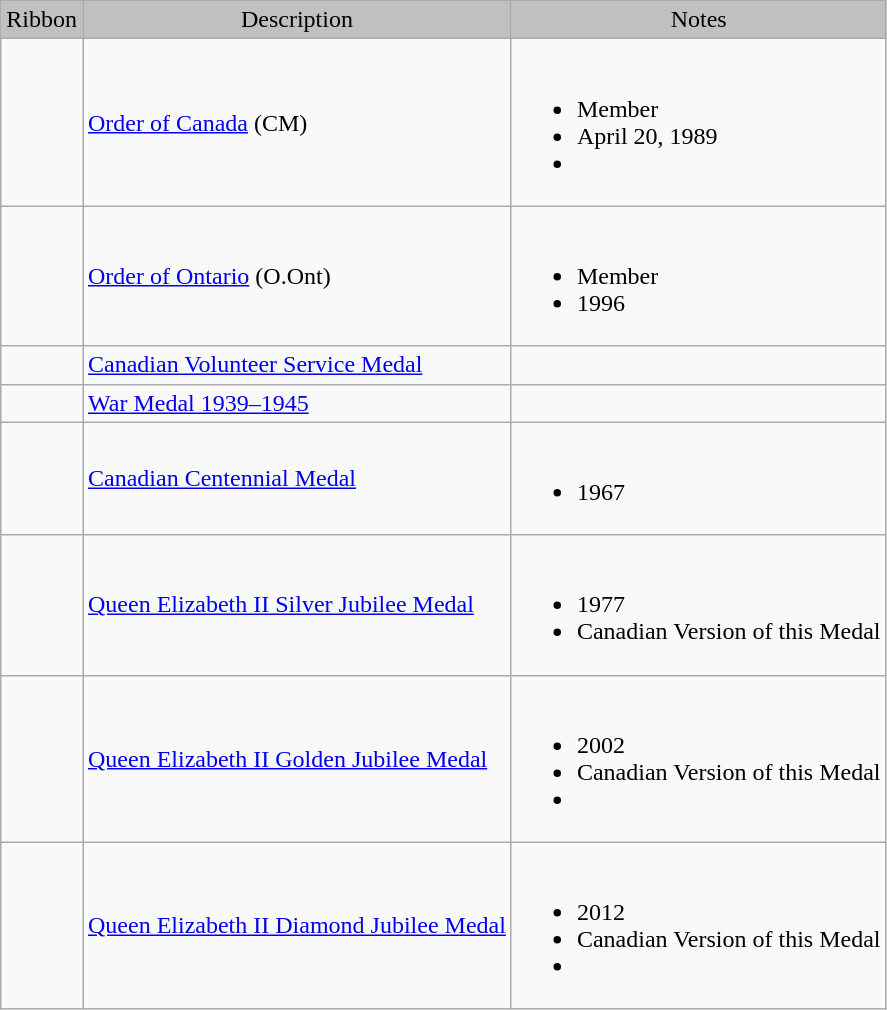<table class="wikitable">
<tr style="background:silver;" align="center">
<td>Ribbon</td>
<td>Description</td>
<td>Notes</td>
</tr>
<tr>
<td></td>
<td><a href='#'>Order of Canada</a> (CM)</td>
<td><br><ul><li>Member</li><li>April 20, 1989</li><li></li></ul></td>
</tr>
<tr>
<td></td>
<td><a href='#'>Order of Ontario</a> (O.Ont)</td>
<td><br><ul><li>Member</li><li>1996</li></ul></td>
</tr>
<tr>
<td></td>
<td><a href='#'>Canadian Volunteer Service Medal</a></td>
<td></td>
</tr>
<tr>
<td></td>
<td><a href='#'>War Medal 1939–1945</a></td>
<td></td>
</tr>
<tr>
<td></td>
<td><a href='#'>Canadian Centennial Medal</a></td>
<td><br><ul><li>1967</li></ul></td>
</tr>
<tr>
<td></td>
<td><a href='#'>Queen Elizabeth II Silver Jubilee Medal</a></td>
<td><br><ul><li>1977</li><li>Canadian Version of this Medal</li></ul></td>
</tr>
<tr>
<td></td>
<td><a href='#'>Queen Elizabeth II Golden Jubilee Medal</a></td>
<td><br><ul><li>2002</li><li>Canadian Version of this Medal</li><li></li></ul></td>
</tr>
<tr>
<td></td>
<td><a href='#'>Queen Elizabeth II Diamond Jubilee Medal</a></td>
<td><br><ul><li>2012</li><li>Canadian Version of this Medal</li><li></li></ul></td>
</tr>
</table>
